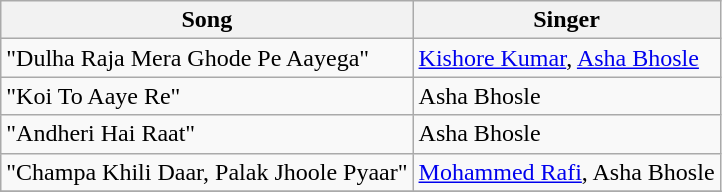<table class="wikitable">
<tr>
<th>Song</th>
<th>Singer</th>
</tr>
<tr>
<td>"Dulha Raja Mera Ghode Pe Aayega"</td>
<td><a href='#'>Kishore Kumar</a>, <a href='#'>Asha Bhosle</a></td>
</tr>
<tr>
<td>"Koi To Aaye Re"</td>
<td>Asha Bhosle</td>
</tr>
<tr>
<td>"Andheri Hai Raat"</td>
<td>Asha Bhosle</td>
</tr>
<tr>
<td>"Champa Khili Daar, Palak Jhoole Pyaar"</td>
<td><a href='#'>Mohammed Rafi</a>, Asha Bhosle</td>
</tr>
<tr>
</tr>
</table>
